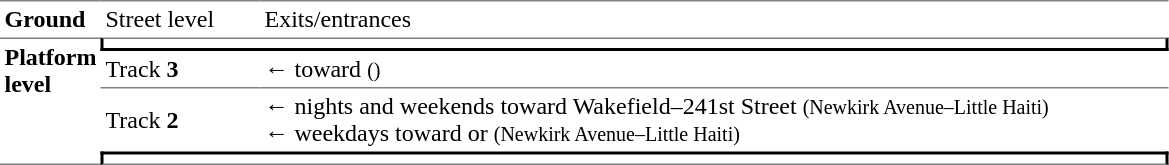<table border="0" cellspacing="0" cellpadding="3" table>
<tr>
<td style="border-top:solid 1px gray;" width="50"><strong>Ground</strong></td>
<td style="border-top:solid 1px gray;" width="100">Street level</td>
<td style="border-top:solid 1px gray;" width="600">Exits/entrances<br></td>
</tr>
<tr>
<td rowspan="4" style="border-bottom:solid 1px gray;border-top:solid 1px gray;vertical-align:top;" width="50"><strong>Platform level</strong></td>
<td colspan="2" style="border-top:solid 1px gray;border-right:solid 2px black;border-left:solid 2px black;border-bottom:solid 2px black;text-align:center;"></td>
</tr>
<tr>
<td style="border-bottom:solid 1px gray;">Track <strong>3</strong></td>
<td style="border-bottom:solid 1px gray;">←  toward  <small>()</small></td>
</tr>
<tr>
<td>Track <strong>2</strong></td>
<td>←  nights and weekends toward Wakefield–241st Street <small>(Newkirk Avenue–Little Haiti)</small><br>←  weekdays toward  or  <small>(Newkirk Avenue–Little Haiti)</small></td>
</tr>
<tr>
<td colspan="2" style="border-bottom:solid 1px gray;border-top:solid 2px black;border-right:solid 2px black;border-left:solid 2px black;text-align:center;"></td>
</tr>
</table>
